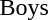<table>
<tr>
<td>Boys</td>
<td></td>
<td></td>
<td></td>
</tr>
</table>
